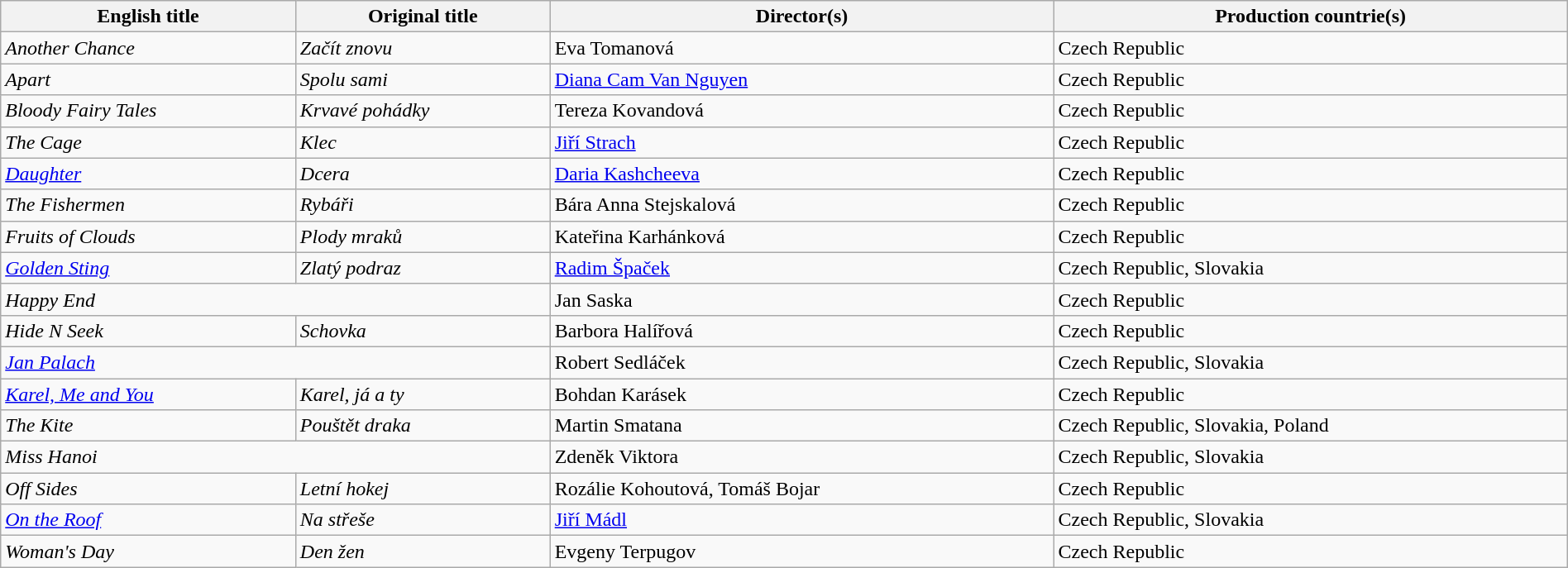<table class="sortable wikitable" style="width:100%; margin-bottom:4px" cellpadding="5">
<tr>
<th scope="col">English title</th>
<th scope="col">Original title</th>
<th scope="col">Director(s)</th>
<th scope="col">Production countrie(s)</th>
</tr>
<tr>
<td><em>Another Chance</em></td>
<td><em>Začít znovu</em></td>
<td>Eva Tomanová</td>
<td>Czech Republic</td>
</tr>
<tr>
<td><em>Apart</em></td>
<td><em>Spolu sami</em></td>
<td><a href='#'>Diana Cam Van Nguyen</a></td>
<td>Czech Republic</td>
</tr>
<tr>
<td><em>Bloody Fairy Tales</em></td>
<td><em>Krvavé pohádky</em></td>
<td>Tereza Kovandová</td>
<td>Czech Republic</td>
</tr>
<tr>
<td><em>The Cage</em></td>
<td><em>Klec</em></td>
<td><a href='#'>Jiří Strach</a></td>
<td>Czech Republic</td>
</tr>
<tr>
<td><em><a href='#'>Daughter</a></em></td>
<td><em>Dcera</em></td>
<td><a href='#'>Daria Kashcheeva</a></td>
<td>Czech Republic</td>
</tr>
<tr>
<td><em>The Fishermen</em></td>
<td><em>Rybáři</em></td>
<td>Bára Anna Stejskalová</td>
<td>Czech Republic</td>
</tr>
<tr>
<td><em>Fruits of Clouds</em></td>
<td><em>Plody mraků</em></td>
<td>Kateřina Karhánková</td>
<td>Czech Republic</td>
</tr>
<tr>
<td><em><a href='#'>Golden Sting</a></em></td>
<td><em>Zlatý podraz</em></td>
<td><a href='#'>Radim Špaček</a></td>
<td>Czech Republic, Slovakia</td>
</tr>
<tr>
<td colspan="2"><em>Happy End</em></td>
<td>Jan Saska</td>
<td>Czech Republic</td>
</tr>
<tr>
<td><em>Hide N Seek</em></td>
<td><em>Schovka</em></td>
<td>Barbora Halířová</td>
<td>Czech Republic</td>
</tr>
<tr>
<td colspan="2"><em><a href='#'>Jan Palach</a></em></td>
<td>Robert Sedláček</td>
<td>Czech Republic, Slovakia</td>
</tr>
<tr>
<td><em><a href='#'>Karel, Me and You</a></em></td>
<td><em>Karel, já a ty</em></td>
<td>Bohdan Karásek</td>
<td>Czech Republic</td>
</tr>
<tr>
<td><em>The Kite</em></td>
<td><em>Pouštět draka</em></td>
<td>Martin Smatana</td>
<td>Czech Republic, Slovakia, Poland</td>
</tr>
<tr>
<td colspan="2"><em>Miss Hanoi</em></td>
<td>Zdeněk Viktora</td>
<td>Czech Republic, Slovakia</td>
</tr>
<tr>
<td><em>Off Sides</em></td>
<td><em>Letní hokej</em></td>
<td>Rozálie Kohoutová, Tomáš Bojar</td>
<td>Czech Republic</td>
</tr>
<tr>
<td><em><a href='#'>On the Roof</a></em></td>
<td><em>Na střeše</em></td>
<td><a href='#'>Jiří Mádl</a></td>
<td>Czech Republic, Slovakia</td>
</tr>
<tr>
<td><em>Woman's Day</em></td>
<td><em>Den žen</em></td>
<td>Evgeny Terpugov</td>
<td>Czech Republic</td>
</tr>
</table>
